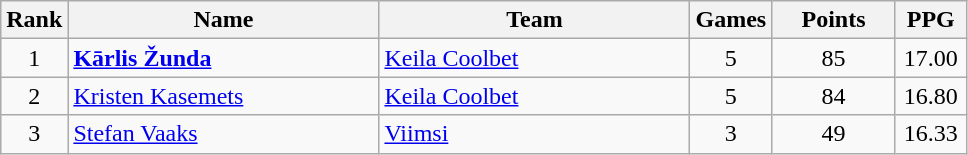<table class="wikitable" style="text-align: center;">
<tr>
<th>Rank</th>
<th width=200>Name</th>
<th width=200>Team</th>
<th>Games</th>
<th width=75>Points</th>
<th width=40>PPG</th>
</tr>
<tr>
<td>1</td>
<td align="left"> <strong><a href='#'>Kārlis Žunda</a></strong></td>
<td align="left"><a href='#'>Keila Coolbet</a></td>
<td>5</td>
<td>85</td>
<td>17.00</td>
</tr>
<tr>
<td>2</td>
<td align="left"> <a href='#'>Kristen Kasemets</a></td>
<td align="left"><a href='#'>Keila Coolbet</a></td>
<td>5</td>
<td>84</td>
<td>16.80</td>
</tr>
<tr>
<td>3</td>
<td align="left"> <a href='#'>Stefan Vaaks</a></td>
<td align="left"><a href='#'>Viimsi</a></td>
<td>3</td>
<td>49</td>
<td>16.33</td>
</tr>
</table>
